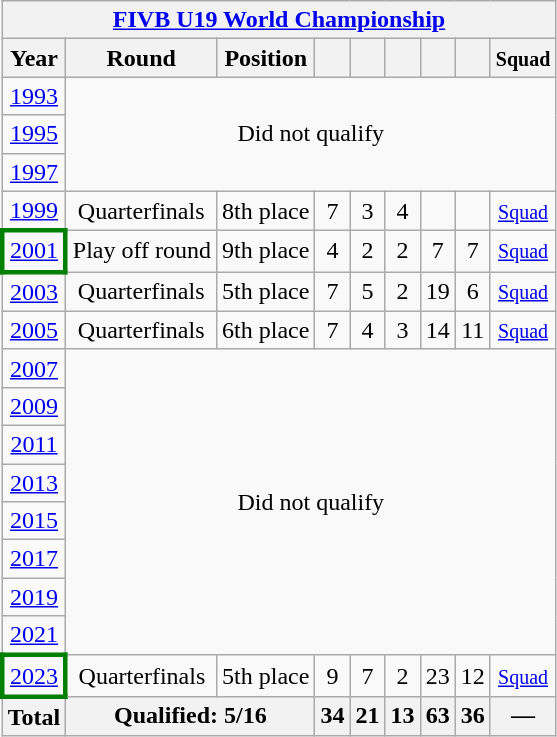<table class="wikitable" style="text-align: center;">
<tr>
<th colspan=9><a href='#'>FIVB U19 World Championship</a></th>
</tr>
<tr>
<th>Year</th>
<th>Round</th>
<th>Position</th>
<th></th>
<th></th>
<th></th>
<th></th>
<th></th>
<th><small>Squad</small></th>
</tr>
<tr>
<td> <a href='#'>1993</a></td>
<td colspan=8 rowspan=3>Did not qualify</td>
</tr>
<tr>
<td> <a href='#'>1995</a></td>
</tr>
<tr>
<td> <a href='#'>1997</a></td>
</tr>
<tr>
<td> <a href='#'>1999</a></td>
<td>Quarterfinals</td>
<td>8th place</td>
<td>7</td>
<td>3</td>
<td>4</td>
<td></td>
<td></td>
<td><small><a href='#'>Squad</a></small></td>
</tr>
<tr>
<td style="border:3px solid green"> <a href='#'>2001</a></td>
<td>Play off round</td>
<td>9th place</td>
<td>4</td>
<td>2</td>
<td>2</td>
<td>7</td>
<td>7</td>
<td><small><a href='#'>Squad</a></small></td>
</tr>
<tr>
<td> <a href='#'>2003</a></td>
<td>Quarterfinals</td>
<td>5th place</td>
<td>7</td>
<td>5</td>
<td>2</td>
<td>19</td>
<td>6</td>
<td><small><a href='#'>Squad</a></small></td>
</tr>
<tr>
<td> <a href='#'>2005</a></td>
<td>Quarterfinals</td>
<td>6th place</td>
<td>7</td>
<td>4</td>
<td>3</td>
<td>14</td>
<td>11</td>
<td><small><a href='#'>Squad</a></small></td>
</tr>
<tr>
<td> <a href='#'>2007</a></td>
<td colspan=8 rowspan=8>Did not qualify</td>
</tr>
<tr>
<td> <a href='#'>2009</a></td>
</tr>
<tr>
<td> <a href='#'>2011</a></td>
</tr>
<tr>
<td> <a href='#'>2013</a></td>
</tr>
<tr>
<td> <a href='#'>2015</a></td>
</tr>
<tr>
<td> <a href='#'>2017</a></td>
</tr>
<tr>
<td> <a href='#'>2019</a></td>
</tr>
<tr>
<td> <a href='#'>2021</a></td>
</tr>
<tr>
<td style="border:3px solid green">  <a href='#'>2023</a></td>
<td>Quarterfinals</td>
<td>5th place</td>
<td>9</td>
<td>7</td>
<td>2</td>
<td>23</td>
<td>12</td>
<td><small><a href='#'>Squad</a></small></td>
</tr>
<tr>
<th>Total</th>
<th colspan="2">Qualified: 5/16</th>
<th>34</th>
<th>21</th>
<th>13</th>
<th>63</th>
<th>36</th>
<th>—</th>
</tr>
</table>
